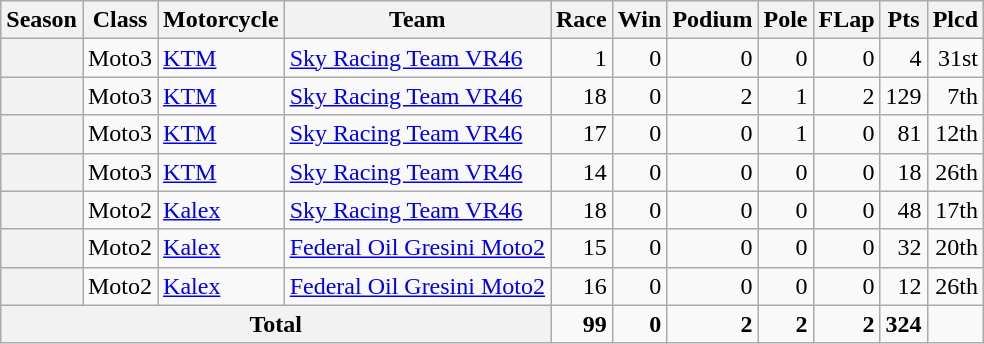<table class="wikitable" style=text-align:right;">
<tr>
<th>Season</th>
<th>Class</th>
<th>Motorcycle</th>
<th>Team</th>
<th>Race</th>
<th>Win</th>
<th>Podium</th>
<th>Pole</th>
<th>FLap</th>
<th>Pts</th>
<th>Plcd</th>
</tr>
<tr>
<th></th>
<td>Moto3</td>
<td style="text-align:left;"><a href='#'>KTM</a></td>
<td style="text-align:left;"><a href='#'>Sky Racing Team VR46</a></td>
<td>1</td>
<td>0</td>
<td>0</td>
<td>0</td>
<td>0</td>
<td>4</td>
<td>31st</td>
</tr>
<tr>
<th></th>
<td>Moto3</td>
<td style="text-align:left;"><a href='#'>KTM</a></td>
<td style="text-align:left;"><a href='#'>Sky Racing Team VR46</a></td>
<td>18</td>
<td>0</td>
<td>2</td>
<td>1</td>
<td>2</td>
<td>129</td>
<td>7th</td>
</tr>
<tr>
<th></th>
<td>Moto3</td>
<td style="text-align:left;"><a href='#'>KTM</a></td>
<td style="text-align:left;"><a href='#'>Sky Racing Team VR46</a></td>
<td>17</td>
<td>0</td>
<td>0</td>
<td>1</td>
<td>0</td>
<td>81</td>
<td>12th</td>
</tr>
<tr>
<th></th>
<td>Moto3</td>
<td style="text-align:left;"><a href='#'>KTM</a></td>
<td style="text-align:left;"><a href='#'>Sky Racing Team VR46</a></td>
<td>14</td>
<td>0</td>
<td>0</td>
<td>0</td>
<td>0</td>
<td>18</td>
<td>26th</td>
</tr>
<tr>
<th></th>
<td>Moto2</td>
<td style="text-align:left;"><a href='#'>Kalex</a></td>
<td style="text-align:left;"><a href='#'>Sky Racing Team VR46</a></td>
<td>18</td>
<td>0</td>
<td>0</td>
<td>0</td>
<td>0</td>
<td>48</td>
<td>17th</td>
</tr>
<tr>
<th></th>
<td>Moto2</td>
<td style="text-align:left;"><a href='#'>Kalex</a></td>
<td style="text-align:left;"><a href='#'>Federal Oil Gresini Moto2</a></td>
<td>15</td>
<td>0</td>
<td>0</td>
<td>0</td>
<td>0</td>
<td>32</td>
<td>20th</td>
</tr>
<tr>
<th></th>
<td>Moto2</td>
<td style="text-align:left;"><a href='#'>Kalex</a></td>
<td style="text-align:left;"><a href='#'>Federal Oil Gresini Moto2</a></td>
<td>16</td>
<td>0</td>
<td>0</td>
<td>0</td>
<td>0</td>
<td>12</td>
<td>26th</td>
</tr>
<tr>
<th colspan="4">Total</th>
<td><strong>99</strong></td>
<td><strong>0</strong></td>
<td><strong>2</strong></td>
<td><strong>2</strong></td>
<td><strong>2</strong></td>
<td><strong>324</strong></td>
<td></td>
</tr>
</table>
